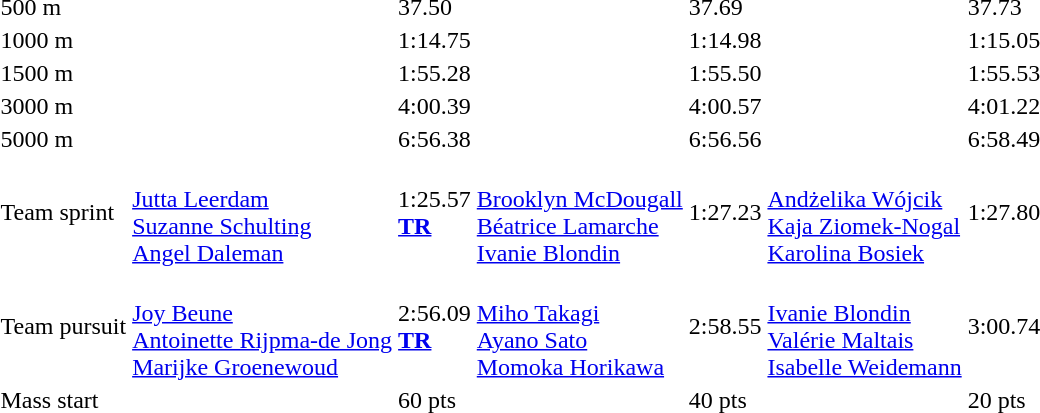<table>
<tr>
<td>500 m<br></td>
<td></td>
<td>37.50</td>
<td></td>
<td>37.69</td>
<td></td>
<td>37.73</td>
</tr>
<tr>
<td>1000 m<br></td>
<td></td>
<td>1:14.75</td>
<td></td>
<td>1:14.98</td>
<td></td>
<td>1:15.05</td>
</tr>
<tr>
<td>1500 m<br></td>
<td></td>
<td>1:55.28</td>
<td></td>
<td>1:55.50</td>
<td></td>
<td>1:55.53</td>
</tr>
<tr>
<td>3000 m<br></td>
<td></td>
<td>4:00.39</td>
<td></td>
<td>4:00.57</td>
<td></td>
<td>4:01.22</td>
</tr>
<tr>
<td>5000 m<br></td>
<td></td>
<td>6:56.38</td>
<td></td>
<td>6:56.56</td>
<td></td>
<td>6:58.49</td>
</tr>
<tr>
<td>Team sprint<br></td>
<td><br><a href='#'>Jutta Leerdam</a><br><a href='#'>Suzanne Schulting</a><br><a href='#'>Angel Daleman</a></td>
<td>1:25.57<br><strong><a href='#'>TR</a></strong></td>
<td><br><a href='#'>Brooklyn McDougall</a><br><a href='#'>Béatrice Lamarche</a><br><a href='#'>Ivanie Blondin</a></td>
<td>1:27.23</td>
<td><br><a href='#'>Andżelika Wójcik</a><br><a href='#'>Kaja Ziomek-Nogal</a><br><a href='#'>Karolina Bosiek</a></td>
<td>1:27.80</td>
</tr>
<tr>
<td>Team pursuit<br></td>
<td><br><a href='#'>Joy Beune</a><br><a href='#'>Antoinette Rijpma-de Jong</a><br><a href='#'>Marijke Groenewoud</a></td>
<td>2:56.09<br><strong><a href='#'>TR</a></strong></td>
<td><br><a href='#'>Miho Takagi</a><br><a href='#'>Ayano Sato</a><br><a href='#'>Momoka Horikawa</a></td>
<td>2:58.55</td>
<td><br><a href='#'>Ivanie Blondin</a><br><a href='#'>Valérie Maltais</a><br><a href='#'>Isabelle Weidemann</a></td>
<td>3:00.74</td>
</tr>
<tr>
<td>Mass start<br></td>
<td></td>
<td>60 pts</td>
<td></td>
<td>40 pts</td>
<td></td>
<td>20 pts</td>
</tr>
</table>
